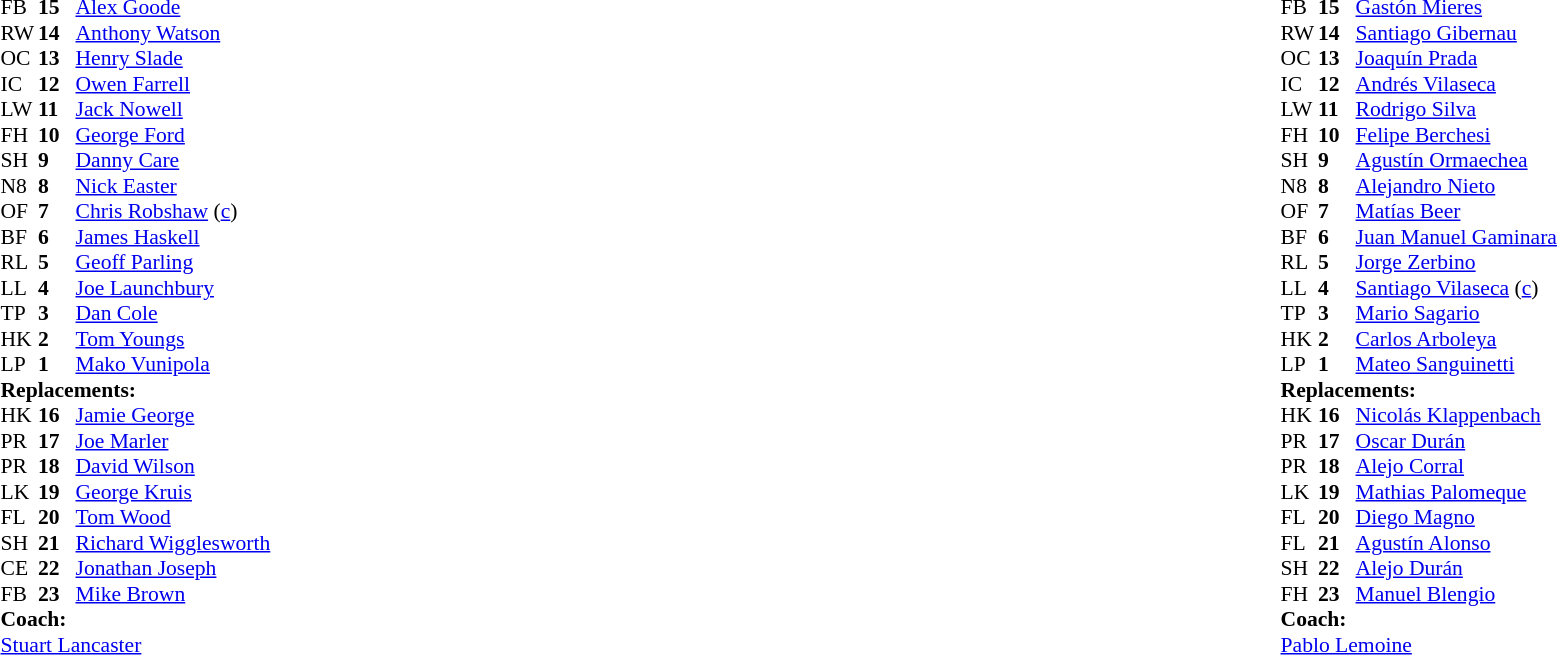<table style="width:100%">
<tr>
<td style="vertical-align:top; width:50%"><br><table style="font-size: 90%" cellspacing="0" cellpadding="0">
<tr>
<th width="25"></th>
<th width="25"></th>
</tr>
<tr>
<td>FB</td>
<td><strong>15</strong></td>
<td><a href='#'>Alex Goode</a></td>
</tr>
<tr>
<td>RW</td>
<td><strong>14</strong></td>
<td><a href='#'>Anthony Watson</a></td>
<td></td>
<td></td>
</tr>
<tr>
<td>OC</td>
<td><strong>13</strong></td>
<td><a href='#'>Henry Slade</a></td>
</tr>
<tr>
<td>IC</td>
<td><strong>12</strong></td>
<td><a href='#'>Owen Farrell</a></td>
<td></td>
<td></td>
</tr>
<tr>
<td>LW</td>
<td><strong>11</strong></td>
<td><a href='#'>Jack Nowell</a></td>
</tr>
<tr>
<td>FH</td>
<td><strong>10</strong></td>
<td><a href='#'>George Ford</a></td>
</tr>
<tr>
<td>SH</td>
<td><strong>9</strong></td>
<td><a href='#'>Danny Care</a></td>
<td></td>
<td></td>
</tr>
<tr>
<td>N8</td>
<td><strong>8</strong></td>
<td><a href='#'>Nick Easter</a></td>
</tr>
<tr>
<td>OF</td>
<td><strong>7</strong></td>
<td><a href='#'>Chris Robshaw</a> (<a href='#'>c</a>)</td>
</tr>
<tr>
<td>BF</td>
<td><strong>6</strong></td>
<td><a href='#'>James Haskell</a></td>
<td></td>
<td></td>
</tr>
<tr>
<td>RL</td>
<td><strong>5</strong></td>
<td><a href='#'>Geoff Parling</a></td>
<td></td>
<td></td>
</tr>
<tr>
<td>LL</td>
<td><strong>4</strong></td>
<td><a href='#'>Joe Launchbury</a></td>
</tr>
<tr>
<td>TP</td>
<td><strong>3</strong></td>
<td><a href='#'>Dan Cole</a></td>
<td></td>
<td></td>
</tr>
<tr>
<td>HK</td>
<td><strong>2</strong></td>
<td><a href='#'>Tom Youngs</a></td>
<td></td>
<td></td>
</tr>
<tr>
<td>LP</td>
<td><strong>1</strong></td>
<td><a href='#'>Mako Vunipola</a></td>
<td></td>
<td></td>
</tr>
<tr>
<td colspan=3><strong>Replacements:</strong></td>
</tr>
<tr>
<td>HK</td>
<td><strong>16</strong></td>
<td><a href='#'>Jamie George</a></td>
<td></td>
<td></td>
</tr>
<tr>
<td>PR</td>
<td><strong>17</strong></td>
<td><a href='#'>Joe Marler</a></td>
<td></td>
<td></td>
</tr>
<tr>
<td>PR</td>
<td><strong>18</strong></td>
<td><a href='#'>David Wilson</a></td>
<td></td>
<td></td>
</tr>
<tr>
<td>LK</td>
<td><strong>19</strong></td>
<td><a href='#'>George Kruis</a></td>
<td></td>
<td></td>
</tr>
<tr>
<td>FL</td>
<td><strong>20</strong></td>
<td><a href='#'>Tom Wood</a></td>
<td></td>
<td></td>
</tr>
<tr>
<td>SH</td>
<td><strong>21</strong></td>
<td><a href='#'>Richard Wigglesworth</a></td>
<td></td>
<td></td>
</tr>
<tr>
<td>CE</td>
<td><strong>22</strong></td>
<td><a href='#'>Jonathan Joseph</a></td>
<td></td>
<td></td>
</tr>
<tr>
<td>FB</td>
<td><strong>23</strong></td>
<td><a href='#'>Mike Brown</a></td>
<td></td>
<td></td>
</tr>
<tr>
<td colspan=3><strong>Coach:</strong></td>
</tr>
<tr>
<td colspan="4"> <a href='#'>Stuart Lancaster</a></td>
</tr>
</table>
</td>
<td style="vertical-align:top"></td>
<td style="vertical-align:top; width:50%"><br><table style="font-size: 90%" cellspacing="0" cellpadding="0" align="center">
<tr>
<th width="25"></th>
<th width="25"></th>
</tr>
<tr>
<td>FB</td>
<td><strong>15</strong></td>
<td><a href='#'>Gastón Mieres</a></td>
</tr>
<tr>
<td>RW</td>
<td><strong>14</strong></td>
<td><a href='#'>Santiago Gibernau</a></td>
</tr>
<tr>
<td>OC</td>
<td><strong>13</strong></td>
<td><a href='#'>Joaquín Prada</a></td>
</tr>
<tr>
<td>IC</td>
<td><strong>12</strong></td>
<td><a href='#'>Andrés Vilaseca</a></td>
</tr>
<tr>
<td>LW</td>
<td><strong>11</strong></td>
<td><a href='#'>Rodrigo Silva</a></td>
</tr>
<tr>
<td>FH</td>
<td><strong>10</strong></td>
<td><a href='#'>Felipe Berchesi</a></td>
<td></td>
<td></td>
</tr>
<tr>
<td>SH</td>
<td><strong>9</strong></td>
<td><a href='#'>Agustín Ormaechea</a></td>
<td></td>
<td></td>
</tr>
<tr>
<td>N8</td>
<td><strong>8</strong></td>
<td><a href='#'>Alejandro Nieto</a></td>
<td></td>
<td></td>
</tr>
<tr>
<td>OF</td>
<td><strong>7</strong></td>
<td><a href='#'>Matías Beer</a></td>
<td></td>
<td></td>
</tr>
<tr>
<td>BF</td>
<td><strong>6</strong></td>
<td><a href='#'>Juan Manuel Gaminara</a></td>
</tr>
<tr>
<td>RL</td>
<td><strong>5</strong></td>
<td><a href='#'>Jorge Zerbino</a></td>
<td></td>
<td></td>
</tr>
<tr>
<td>LL</td>
<td><strong>4</strong></td>
<td><a href='#'>Santiago Vilaseca</a> (<a href='#'>c</a>)</td>
<td></td>
</tr>
<tr>
<td>TP</td>
<td><strong>3</strong></td>
<td><a href='#'>Mario Sagario</a></td>
<td></td>
<td></td>
</tr>
<tr>
<td>HK</td>
<td><strong>2</strong></td>
<td><a href='#'>Carlos Arboleya</a></td>
<td></td>
<td></td>
</tr>
<tr>
<td>LP</td>
<td><strong>1</strong></td>
<td><a href='#'>Mateo Sanguinetti</a></td>
<td></td>
<td></td>
</tr>
<tr>
<td colspan=3><strong>Replacements:</strong></td>
</tr>
<tr>
<td>HK</td>
<td><strong>16</strong></td>
<td><a href='#'>Nicolás Klappenbach</a></td>
<td></td>
<td></td>
</tr>
<tr>
<td>PR</td>
<td><strong>17</strong></td>
<td><a href='#'>Oscar Durán</a></td>
<td></td>
<td></td>
</tr>
<tr>
<td>PR</td>
<td><strong>18</strong></td>
<td><a href='#'>Alejo Corral</a></td>
<td></td>
<td></td>
</tr>
<tr>
<td>LK</td>
<td><strong>19</strong></td>
<td><a href='#'>Mathias Palomeque</a></td>
<td></td>
<td></td>
</tr>
<tr>
<td>FL</td>
<td><strong>20</strong></td>
<td><a href='#'>Diego Magno</a></td>
<td></td>
<td></td>
</tr>
<tr>
<td>FL</td>
<td><strong>21</strong></td>
<td><a href='#'>Agustín Alonso</a></td>
<td></td>
<td></td>
</tr>
<tr>
<td>SH</td>
<td><strong>22</strong></td>
<td><a href='#'>Alejo Durán</a></td>
<td></td>
<td></td>
</tr>
<tr>
<td>FH</td>
<td><strong>23</strong></td>
<td><a href='#'>Manuel Blengio</a></td>
<td></td>
<td></td>
</tr>
<tr>
<td colspan=3><strong>Coach:</strong></td>
</tr>
<tr>
<td colspan="4"> <a href='#'>Pablo Lemoine</a></td>
</tr>
</table>
</td>
</tr>
</table>
